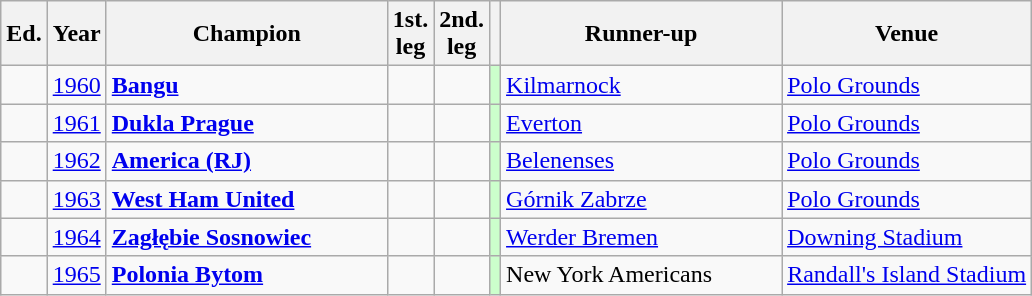<table class= "wikitable sortable">
<tr>
<th>Ed.</th>
<th>Year</th>
<th width=180px>Champion</th>
<th>1st.<br>leg</th>
<th>2nd.<br>leg</th>
<th></th>
<th width=180px>Runner-up</th>
<th width= px>Venue</th>
</tr>
<tr>
<td></td>
<td><a href='#'>1960</a></td>
<td> <strong><a href='#'>Bangu</a></strong></td>
<td></td>
<td></td>
<td bgcolor=#ccffcc></td>
<td> <a href='#'>Kilmarnock</a></td>
<td><a href='#'>Polo Grounds</a></td>
</tr>
<tr>
<td></td>
<td><a href='#'>1961</a></td>
<td> <strong><a href='#'>Dukla Prague</a></strong></td>
<td></td>
<td></td>
<td bgcolor=#ccffcc></td>
<td> <a href='#'>Everton</a></td>
<td><a href='#'>Polo Grounds</a></td>
</tr>
<tr>
<td></td>
<td><a href='#'>1962</a></td>
<td> <strong><a href='#'>America (RJ)</a></strong></td>
<td></td>
<td></td>
<td bgcolor=#ccffcc></td>
<td> <a href='#'>Belenenses</a></td>
<td><a href='#'>Polo Grounds</a></td>
</tr>
<tr>
<td></td>
<td><a href='#'>1963</a></td>
<td> <strong><a href='#'>West Ham United</a></strong></td>
<td></td>
<td></td>
<td bgcolor=#ccffcc></td>
<td> <a href='#'>Górnik Zabrze</a></td>
<td><a href='#'>Polo Grounds</a></td>
</tr>
<tr>
<td></td>
<td><a href='#'>1964</a></td>
<td> <strong><a href='#'>Zagłębie Sosnowiec</a></strong></td>
<td></td>
<td></td>
<td bgcolor=#ccffcc></td>
<td> <a href='#'>Werder Bremen</a></td>
<td><a href='#'>Downing Stadium</a></td>
</tr>
<tr>
<td></td>
<td><a href='#'>1965</a></td>
<td> <strong><a href='#'>Polonia Bytom</a></strong></td>
<td></td>
<td></td>
<td bgcolor=#ccffcc></td>
<td> New York Americans</td>
<td><a href='#'>Randall's Island Stadium</a></td>
</tr>
</table>
